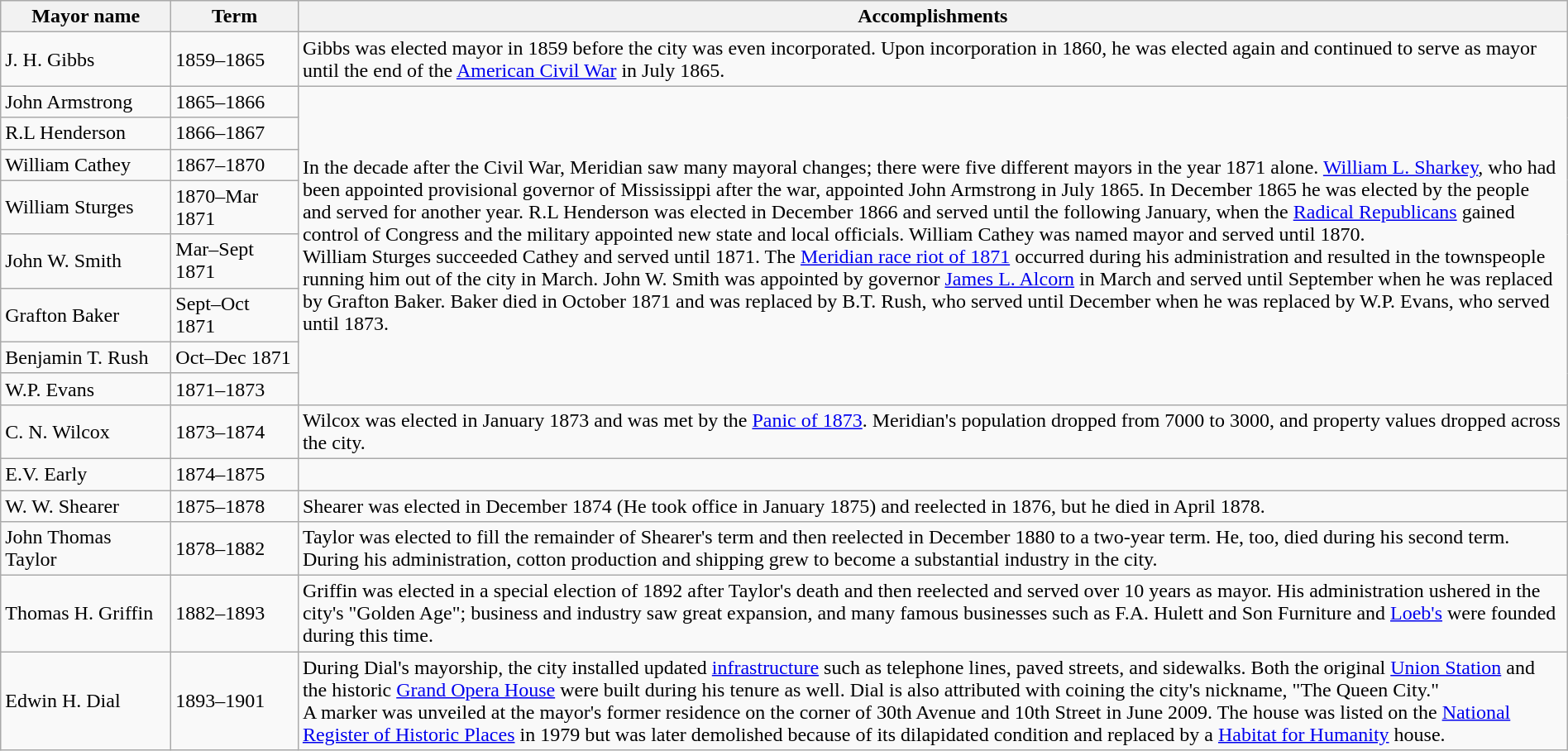<table class="wikitable" style="width:100%">
<tr>
<th style="width:130px">Mayor name</th>
<th style="width:95px">Term</th>
<th class="unsortable">Accomplishments</th>
</tr>
<tr>
<td>J. H. Gibbs</td>
<td>1859–1865</td>
<td>Gibbs was elected mayor in 1859 before the city was even incorporated. Upon incorporation in 1860, he was elected again and continued to serve as mayor until the end of the <a href='#'>American Civil War</a> in July 1865.</td>
</tr>
<tr>
<td>John Armstrong</td>
<td>1865–1866</td>
<td rowspan=8>In the decade after the Civil War, Meridian saw many mayoral changes; there were five different mayors in the year 1871 alone. <a href='#'>William L. Sharkey</a>, who had been appointed provisional governor of Mississippi after the war, appointed John Armstrong in July 1865. In December 1865 he was elected by the people and served for another year. R.L Henderson was elected in December 1866 and served until the following January, when the <a href='#'>Radical Republicans</a> gained control of Congress and the military appointed new state and local officials. William Cathey was named mayor and served until 1870.<br>William Sturges succeeded Cathey and served until 1871. The <a href='#'>Meridian race riot of 1871</a> occurred during his administration and resulted in the townspeople running him out of the city in March. John W. Smith was appointed by governor <a href='#'>James L. Alcorn</a> in March and served until September when he was replaced by Grafton Baker. Baker died in October 1871 and was replaced by B.T. Rush, who served until December when he was replaced by W.P. Evans, who served until 1873.</td>
</tr>
<tr>
<td>R.L Henderson</td>
<td>1866–1867</td>
</tr>
<tr>
<td>William Cathey</td>
<td>1867–1870</td>
</tr>
<tr>
<td>William Sturges</td>
<td>1870–Mar 1871</td>
</tr>
<tr>
<td>John W. Smith</td>
<td>Mar–Sept 1871</td>
</tr>
<tr>
<td>Grafton Baker</td>
<td>Sept–Oct 1871</td>
</tr>
<tr>
<td>Benjamin T. Rush</td>
<td>Oct–Dec 1871</td>
</tr>
<tr>
<td>W.P. Evans</td>
<td>1871–1873</td>
</tr>
<tr>
<td>C. N. Wilcox</td>
<td>1873–1874</td>
<td>Wilcox was elected in January 1873 and was met by the <a href='#'>Panic of 1873</a>. Meridian's population dropped from 7000 to 3000, and property values dropped across the city.</td>
</tr>
<tr>
<td>E.V. Early</td>
<td>1874–1875</td>
<td></td>
</tr>
<tr>
<td>W. W. Shearer</td>
<td>1875–1878</td>
<td>Shearer was elected in December 1874 (He took office in January 1875) and reelected in 1876, but he died in April 1878.</td>
</tr>
<tr>
<td>John Thomas Taylor</td>
<td>1878–1882</td>
<td>Taylor was elected to fill the remainder of Shearer's term and then reelected in December 1880 to a two-year term. He, too, died during his second term. During his administration, cotton production and shipping grew to become a substantial industry in the city.</td>
</tr>
<tr>
<td>Thomas H. Griffin</td>
<td>1882–1893</td>
<td>Griffin was elected in a special election of 1892 after Taylor's death and then reelected and served over 10 years as mayor. His administration ushered in the city's "Golden Age"; business and industry saw great expansion, and many famous businesses such as F.A. Hulett and Son Furniture and <a href='#'>Loeb's</a> were founded during this time.</td>
</tr>
<tr>
<td>Edwin H. Dial</td>
<td>1893–1901</td>
<td>During Dial's mayorship, the city installed updated <a href='#'>infrastructure</a> such as telephone lines, paved streets, and sidewalks. Both the original <a href='#'>Union Station</a> and the historic <a href='#'>Grand Opera House</a> were built during his tenure as well. Dial is also attributed with coining the city's nickname, "The Queen City."<br>A marker was unveiled at the mayor's former residence on the corner of 30th Avenue and 10th Street in June 2009. The house was listed on the <a href='#'>National Register of Historic Places</a> in 1979 but was later demolished because of its dilapidated condition and replaced by a <a href='#'>Habitat for Humanity</a> house.</td>
</tr>
</table>
